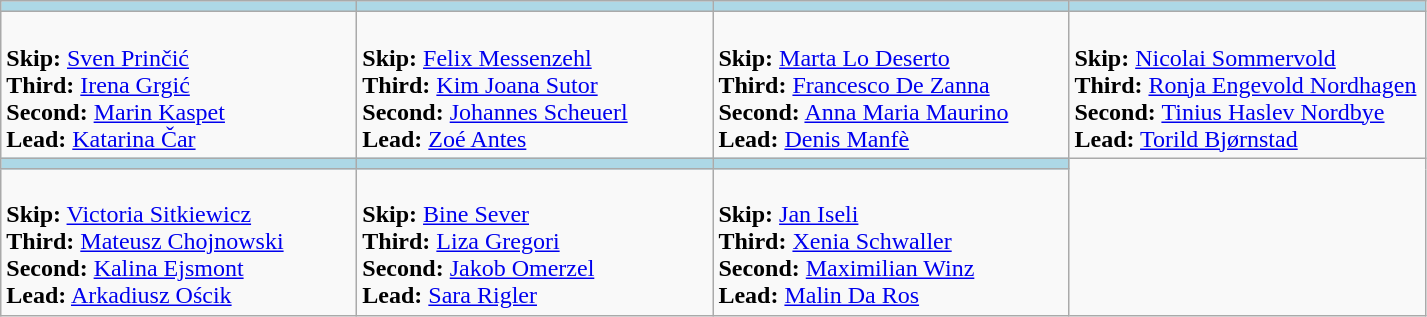<table class="wikitable">
<tr>
<th style="background: #ADD8E6;" width=230></th>
<th style="background: #ADD8E6;" width=230></th>
<th style="background: #ADD8E6;" width=230></th>
<th style="background: #ADD8E6;" width=230></th>
</tr>
<tr>
<td><br><strong>Skip:</strong> <a href='#'>Sven Prinčić</a><br>
<strong>Third:</strong> <a href='#'>Irena Grgić</a><br> 
<strong>Second:</strong> <a href='#'>Marin Kaspet</a><br>
<strong>Lead:</strong> <a href='#'>Katarina Čar</a></td>
<td><br><strong>Skip:</strong> <a href='#'>Felix Messenzehl</a><br>
<strong>Third:</strong> <a href='#'>Kim Joana Sutor</a><br>
<strong>Second:</strong> <a href='#'>Johannes Scheuerl</a><br>
<strong>Lead:</strong> <a href='#'>Zoé Antes</a></td>
<td><br><strong>Skip:</strong> <a href='#'>Marta Lo Deserto</a><br>
<strong>Third:</strong> <a href='#'>Francesco De Zanna</a><br>
<strong>Second:</strong> <a href='#'>Anna Maria Maurino</a><br>
<strong>Lead:</strong> <a href='#'>Denis Manfè</a></td>
<td><br><strong>Skip:</strong> <a href='#'>Nicolai Sommervold</a><br>
<strong>Third:</strong> <a href='#'>Ronja Engevold Nordhagen</a><br>
<strong>Second:</strong> <a href='#'>Tinius Haslev Nordbye</a><br>
<strong>Lead:</strong> <a href='#'>Torild Bjørnstad</a></td>
</tr>
<tr>
<th style="background: #ADD8E6;" width=200></th>
<th style="background: #ADD8E6;" width=200></th>
<th style="background: #ADD8E6;" width=200></th>
</tr>
<tr>
<td><br><strong>Skip:</strong> <a href='#'>Victoria Sitkiewicz</a><br>
<strong>Third:</strong> <a href='#'>Mateusz Chojnowski</a><br>
<strong>Second:</strong> <a href='#'>Kalina Ejsmont</a><br>
<strong>Lead:</strong> <a href='#'>Arkadiusz Ościk</a><br></td>
<td><br><strong>Skip:</strong> <a href='#'>Bine Sever</a><br>
<strong>Third:</strong> <a href='#'>Liza Gregori</a><br>
<strong>Second:</strong> <a href='#'>Jakob Omerzel</a><br>
<strong>Lead:</strong> <a href='#'>Sara Rigler</a></td>
<td><br><strong>Skip:</strong> <a href='#'>Jan Iseli</a><br>
<strong>Third:</strong> <a href='#'>Xenia Schwaller</a><br>
<strong>Second:</strong> <a href='#'>Maximilian Winz</a><br>
<strong>Lead:</strong> <a href='#'>Malin Da Ros</a></td>
</tr>
</table>
